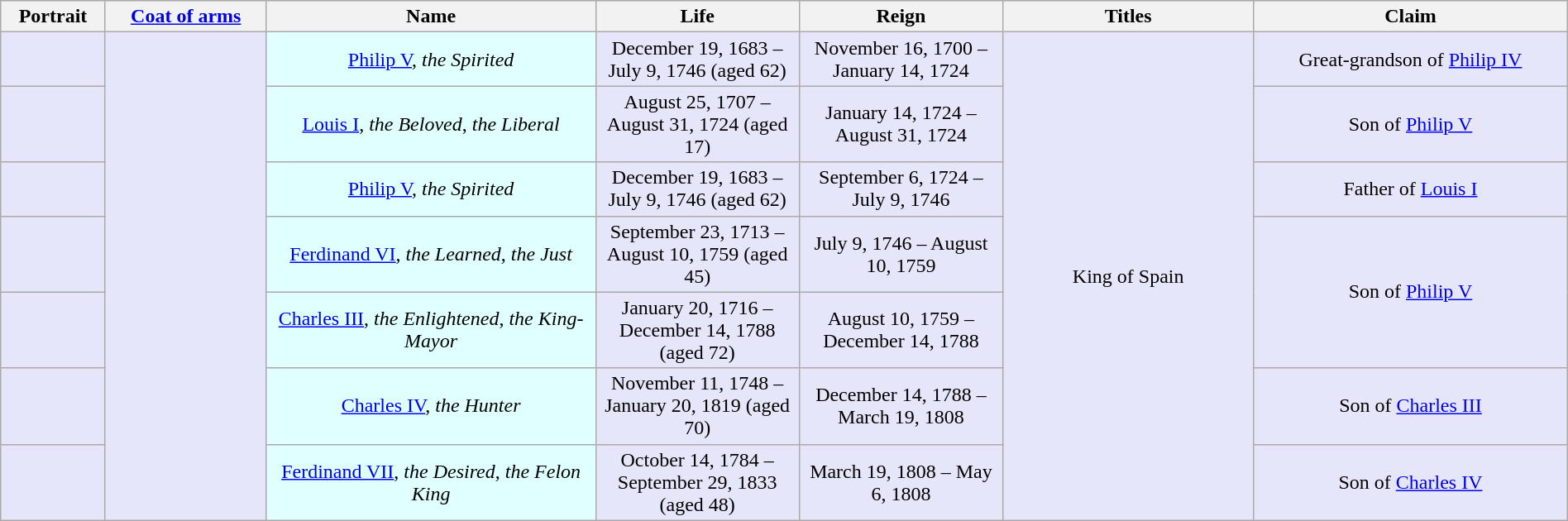<table style="text-align:center; background:#E6E6FA; width:100%" class="wikitable">
<tr>
<th>Portrait</th>
<th><a href='#'>Coat of arms</a></th>
<th width=21%>Name</th>
<th width=13%>Life</th>
<th width=13%>Reign</th>
<th width=16%>Titles</th>
<th>Claim</th>
</tr>
<tr>
<td></td>
<td rowspan="7"></td>
<td bgcolor=#E0FFFF><a href='#'>Philip V</a>, <em>the Spirited</em><br></td>
<td>December 19, 1683 – July 9, 1746 (aged 62)</td>
<td>November 16, 1700 – January 14, 1724<br></td>
<td rowspan="7">King of Spain</td>
<td>Great-grandson of <a href='#'>Philip IV</a></td>
</tr>
<tr>
<td></td>
<td bgcolor=#E0FFFF><a href='#'>Louis I</a>, <em>the Beloved</em>, <em>the Liberal</em><br></td>
<td>August 25, 1707 – August 31, 1724 (aged 17)</td>
<td>January 14, 1724 – August 31, 1724<br></td>
<td>Son of <a href='#'>Philip V</a></td>
</tr>
<tr>
<td></td>
<td bgcolor=#E0FFFF><a href='#'>Philip V</a>, <em>the Spirited</em><br></td>
<td>December 19, 1683 – July 9, 1746 (aged 62)</td>
<td>September 6, 1724 – July 9, 1746<br></td>
<td>Father of <a href='#'>Louis I</a></td>
</tr>
<tr>
<td></td>
<td bgcolor=#E0FFFF><a href='#'>Ferdinand VI</a>, <em>the Learned</em>, <em>the Just</em><br></td>
<td>September 23, 1713 – August 10, 1759 (aged 45)</td>
<td>July 9, 1746 – August 10, 1759</td>
<td rowspan="2">Son of <a href='#'>Philip V</a></td>
</tr>
<tr>
<td></td>
<td bgcolor=#E0FFFF><a href='#'>Charles III</a>, <em>the Enlightened</em>, <em>the King-Mayor</em><br></td>
<td>January 20, 1716 – December 14, 1788 (aged 72)</td>
<td>August 10, 1759 – December 14, 1788</td>
</tr>
<tr>
<td></td>
<td bgcolor=#E0FFFF><a href='#'>Charles IV</a>, <em>the Hunter</em><br></td>
<td>November 11, 1748 – January 20, 1819 (aged 70)</td>
<td>December 14, 1788 – March 19, 1808</td>
<td>Son of <a href='#'>Charles III</a></td>
</tr>
<tr>
<td></td>
<td bgcolor=#E0FFFF><a href='#'>Ferdinand VII</a>, <em>the Desired</em>, <em>the Felon King</em><br></td>
<td>October 14, 1784 – September 29, 1833 (aged 48)</td>
<td>March 19, 1808 – May 6, 1808</td>
<td>Son of <a href='#'>Charles IV</a></td>
</tr>
</table>
